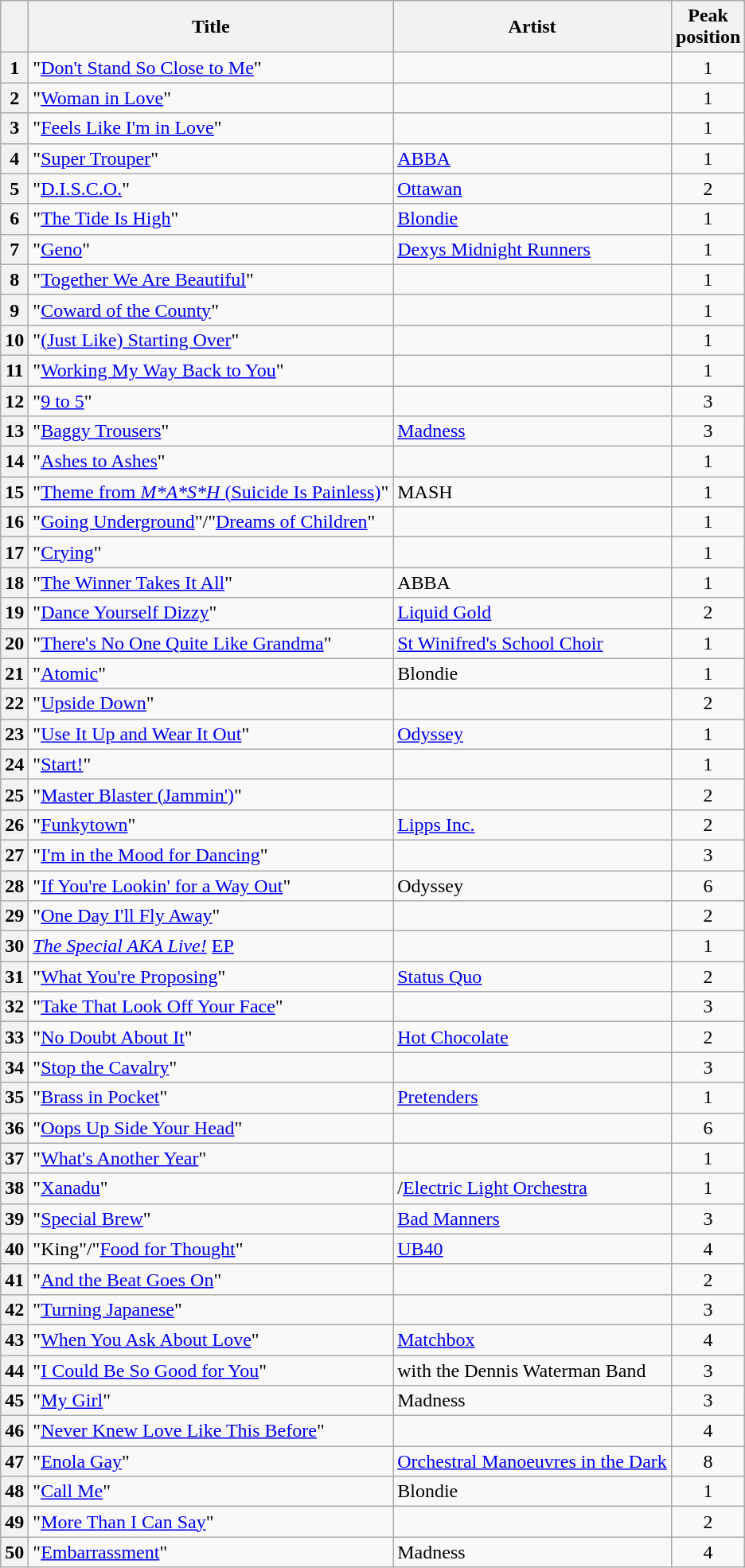<table class="wikitable sortable plainrowheaders">
<tr>
<th scope=col></th>
<th scope=col>Title</th>
<th scope=col>Artist</th>
<th scope=col>Peak<br>position</th>
</tr>
<tr>
<th scope=row style="text-align:center;">1</th>
<td>"<a href='#'>Don't Stand So Close to Me</a>"</td>
<td></td>
<td align="center">1</td>
</tr>
<tr>
<th scope=row style="text-align:center;">2</th>
<td>"<a href='#'>Woman in Love</a>"</td>
<td></td>
<td align="center">1</td>
</tr>
<tr>
<th scope=row style="text-align:center;">3</th>
<td>"<a href='#'>Feels Like I'm in Love</a>"</td>
<td></td>
<td align="center">1</td>
</tr>
<tr>
<th scope=row style="text-align:center;">4</th>
<td>"<a href='#'>Super Trouper</a>"</td>
<td><a href='#'>ABBA</a></td>
<td align="center">1</td>
</tr>
<tr>
<th scope=row style="text-align:center;">5</th>
<td>"<a href='#'>D.I.S.C.O.</a>"</td>
<td><a href='#'>Ottawan</a></td>
<td align="center">2</td>
</tr>
<tr>
<th scope=row style="text-align:center;">6</th>
<td>"<a href='#'>The Tide Is High</a>"</td>
<td><a href='#'>Blondie</a></td>
<td align="center">1</td>
</tr>
<tr>
<th scope=row style="text-align:center;">7</th>
<td>"<a href='#'>Geno</a>"</td>
<td><a href='#'>Dexys Midnight Runners</a></td>
<td align="center">1</td>
</tr>
<tr>
<th scope=row style="text-align:center;">8</th>
<td>"<a href='#'>Together We Are Beautiful</a>"</td>
<td></td>
<td align="center">1</td>
</tr>
<tr>
<th scope=row style="text-align:center;">9</th>
<td>"<a href='#'>Coward of the County</a>"</td>
<td></td>
<td align="center">1</td>
</tr>
<tr>
<th scope=row style="text-align:center;">10</th>
<td>"<a href='#'>(Just Like) Starting Over</a>"</td>
<td></td>
<td align="center">1</td>
</tr>
<tr>
<th scope=row style="text-align:center;">11</th>
<td>"<a href='#'>Working My Way Back to You</a>"</td>
<td></td>
<td align="center">1</td>
</tr>
<tr>
<th scope=row style="text-align:center;">12</th>
<td>"<a href='#'>9 to 5</a>"</td>
<td></td>
<td align="center">3</td>
</tr>
<tr>
<th scope=row style="text-align:center;">13</th>
<td>"<a href='#'>Baggy Trousers</a>"</td>
<td><a href='#'>Madness</a></td>
<td align="center">3</td>
</tr>
<tr>
<th scope=row style="text-align:center;">14</th>
<td>"<a href='#'>Ashes to Ashes</a>"</td>
<td></td>
<td align="center">1</td>
</tr>
<tr>
<th scope=row style="text-align:center;">15</th>
<td>"<a href='#'>Theme from <em>M*A*S*H</em> (Suicide Is Painless)</a>"</td>
<td>MASH</td>
<td align="center">1</td>
</tr>
<tr>
<th scope=row style="text-align:center;">16</th>
<td>"<a href='#'>Going Underground</a>"/"<a href='#'>Dreams of Children</a>"</td>
<td></td>
<td align="center">1</td>
</tr>
<tr>
<th scope=row style="text-align:center;">17</th>
<td>"<a href='#'>Crying</a>"</td>
<td></td>
<td align="center">1</td>
</tr>
<tr>
<th scope=row style="text-align:center;">18</th>
<td>"<a href='#'>The Winner Takes It All</a>"</td>
<td>ABBA</td>
<td align="center">1</td>
</tr>
<tr>
<th scope=row style="text-align:center;">19</th>
<td>"<a href='#'>Dance Yourself Dizzy</a>"</td>
<td><a href='#'>Liquid Gold</a></td>
<td align="center">2</td>
</tr>
<tr>
<th scope=row style="text-align:center;">20</th>
<td>"<a href='#'>There's No One Quite Like Grandma</a>"</td>
<td><a href='#'>St Winifred's School Choir</a></td>
<td align="center">1</td>
</tr>
<tr>
<th scope=row style="text-align:center;">21</th>
<td>"<a href='#'>Atomic</a>"</td>
<td>Blondie</td>
<td align="center">1</td>
</tr>
<tr>
<th scope=row style="text-align:center;">22</th>
<td>"<a href='#'>Upside Down</a>"</td>
<td></td>
<td align="center">2</td>
</tr>
<tr>
<th scope=row style="text-align:center;">23</th>
<td>"<a href='#'>Use It Up and Wear It Out</a>"</td>
<td><a href='#'>Odyssey</a></td>
<td align="center">1</td>
</tr>
<tr>
<th scope=row style="text-align:center;">24</th>
<td>"<a href='#'>Start!</a>"</td>
<td></td>
<td align="center">1</td>
</tr>
<tr>
<th scope=row style="text-align:center;">25</th>
<td>"<a href='#'>Master Blaster (Jammin')</a>"</td>
<td></td>
<td align="center">2</td>
</tr>
<tr>
<th scope=row style="text-align:center;">26</th>
<td>"<a href='#'>Funkytown</a>"</td>
<td><a href='#'>Lipps Inc.</a></td>
<td align="center">2</td>
</tr>
<tr>
<th scope=row style="text-align:center;">27</th>
<td>"<a href='#'>I'm in the Mood for Dancing</a>"</td>
<td></td>
<td align="center">3</td>
</tr>
<tr>
<th scope=row style="text-align:center;">28</th>
<td>"<a href='#'>If You're Lookin' for a Way Out</a>"</td>
<td>Odyssey</td>
<td align="center">6</td>
</tr>
<tr>
<th scope=row style="text-align:center;">29</th>
<td>"<a href='#'>One Day I'll Fly Away</a>"</td>
<td></td>
<td align="center">2</td>
</tr>
<tr>
<th scope=row style="text-align:center;">30</th>
<td><em><a href='#'>The Special AKA Live!</a></em> <a href='#'>EP</a></td>
<td></td>
<td align="center">1</td>
</tr>
<tr>
<th scope=row style="text-align:center;">31</th>
<td>"<a href='#'>What You're Proposing</a>"</td>
<td><a href='#'>Status Quo</a></td>
<td align="center">2</td>
</tr>
<tr>
<th scope=row style="text-align:center;">32</th>
<td>"<a href='#'>Take That Look Off Your Face</a>"</td>
<td></td>
<td align="center">3</td>
</tr>
<tr>
<th scope=row style="text-align:center;">33</th>
<td>"<a href='#'>No Doubt About It</a>"</td>
<td><a href='#'>Hot Chocolate</a></td>
<td align="center">2</td>
</tr>
<tr>
<th scope=row style="text-align:center;">34</th>
<td>"<a href='#'>Stop the Cavalry</a>"</td>
<td></td>
<td align="center">3</td>
</tr>
<tr>
<th scope=row style="text-align:center;">35</th>
<td>"<a href='#'>Brass in Pocket</a>"</td>
<td><a href='#'>Pretenders</a></td>
<td align="center">1</td>
</tr>
<tr>
<th scope=row style="text-align:center;">36</th>
<td>"<a href='#'>Oops Up Side Your Head</a>"</td>
<td></td>
<td align="center">6</td>
</tr>
<tr>
<th scope=row style="text-align:center;">37</th>
<td>"<a href='#'>What's Another Year</a>"</td>
<td></td>
<td align="center">1</td>
</tr>
<tr>
<th scope=row style="text-align:center;">38</th>
<td>"<a href='#'>Xanadu</a>"</td>
<td>/<a href='#'>Electric Light Orchestra</a></td>
<td align="center">1</td>
</tr>
<tr>
<th scope=row style="text-align:center;">39</th>
<td>"<a href='#'>Special Brew</a>"</td>
<td><a href='#'>Bad Manners</a></td>
<td align="center">3</td>
</tr>
<tr>
<th scope=row style="text-align:center;">40</th>
<td>"King"/"<a href='#'>Food for Thought</a>"</td>
<td><a href='#'>UB40</a></td>
<td align="center">4</td>
</tr>
<tr>
<th scope=row style="text-align:center;">41</th>
<td>"<a href='#'>And the Beat Goes On</a>"</td>
<td></td>
<td align="center">2</td>
</tr>
<tr>
<th scope=row style="text-align:center;">42</th>
<td>"<a href='#'>Turning Japanese</a>"</td>
<td></td>
<td align="center">3</td>
</tr>
<tr>
<th scope=row style="text-align:center;">43</th>
<td>"<a href='#'>When You Ask About Love</a>"</td>
<td><a href='#'>Matchbox</a></td>
<td align="center">4</td>
</tr>
<tr>
<th scope=row style="text-align:center;">44</th>
<td>"<a href='#'>I Could Be So Good for You</a>"</td>
<td> with the Dennis Waterman Band</td>
<td align="center">3</td>
</tr>
<tr>
<th scope=row style="text-align:center;">45</th>
<td>"<a href='#'>My Girl</a>"</td>
<td>Madness</td>
<td align="center">3</td>
</tr>
<tr>
<th scope=row style="text-align:center;">46</th>
<td>"<a href='#'>Never Knew Love Like This Before</a>"</td>
<td></td>
<td align="center">4</td>
</tr>
<tr>
<th scope=row style="text-align:center;">47</th>
<td>"<a href='#'>Enola Gay</a>"</td>
<td><a href='#'>Orchestral Manoeuvres in the Dark</a></td>
<td align="center">8</td>
</tr>
<tr>
<th scope=row style="text-align:center;">48</th>
<td>"<a href='#'>Call Me</a>"</td>
<td>Blondie</td>
<td align="center">1</td>
</tr>
<tr>
<th scope=row style="text-align:center;">49</th>
<td>"<a href='#'>More Than I Can Say</a>"</td>
<td></td>
<td align="center">2</td>
</tr>
<tr>
<th scope=row style="text-align:center;">50</th>
<td>"<a href='#'>Embarrassment</a>"</td>
<td>Madness</td>
<td align="center">4</td>
</tr>
</table>
